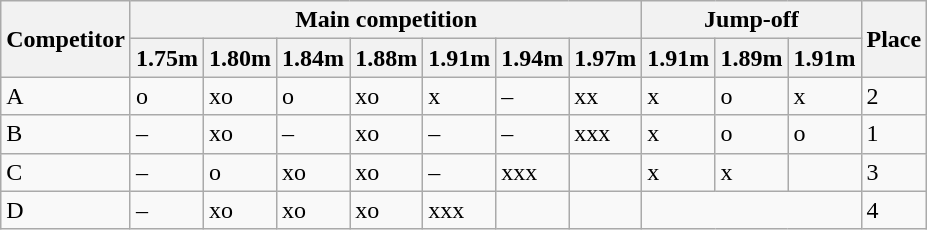<table class="wikitable">
<tr>
<th rowspan=2>Competitor</th>
<th colspan=7>Main competition</th>
<th colspan=3>Jump-off</th>
<th rowspan=2>Place</th>
</tr>
<tr>
<th>1.75m</th>
<th>1.80m</th>
<th>1.84m</th>
<th>1.88m</th>
<th>1.91m</th>
<th>1.94m</th>
<th>1.97m</th>
<th>1.91m</th>
<th>1.89m</th>
<th>1.91m</th>
</tr>
<tr>
<td>A</td>
<td>o</td>
<td>xo</td>
<td>o</td>
<td>xo</td>
<td>x</td>
<td>–</td>
<td>xx</td>
<td>x</td>
<td>o</td>
<td>x</td>
<td>2</td>
</tr>
<tr>
<td>B</td>
<td>–</td>
<td>xo</td>
<td>–</td>
<td>xo</td>
<td>–</td>
<td>–</td>
<td>xxx</td>
<td>x</td>
<td>o</td>
<td>o</td>
<td>1</td>
</tr>
<tr>
<td>C</td>
<td>–</td>
<td>o</td>
<td>xo</td>
<td>xo</td>
<td>–</td>
<td>xxx</td>
<td></td>
<td>x</td>
<td>x</td>
<td></td>
<td>3</td>
</tr>
<tr>
<td>D</td>
<td>–</td>
<td>xo</td>
<td>xo</td>
<td>xo</td>
<td>xxx</td>
<td></td>
<td></td>
<td colspan=3></td>
<td>4</td>
</tr>
</table>
